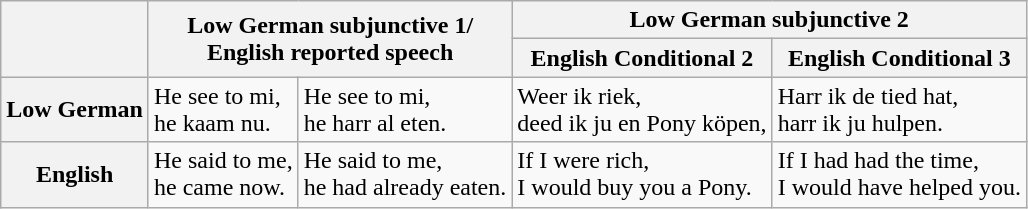<table class="wikitable">
<tr>
<th rowspan="2"></th>
<th colspan="2" rowspan="2">Low German subjunctive 1/<br>English reported speech</th>
<th colspan="2">Low German subjunctive 2</th>
</tr>
<tr>
<th>English Conditional 2</th>
<th>English Conditional 3</th>
</tr>
<tr>
<th>Low German</th>
<td>He see to mi,<br>he kaam nu.</td>
<td>He see to mi,<br>he harr al eten.</td>
<td>Weer ik riek,<br>deed ik ju en Pony köpen,</td>
<td>Harr ik de tied hat,<br>harr ik ju hulpen.</td>
</tr>
<tr>
<th>English</th>
<td>He said to me,<br>he came now.</td>
<td>He said to me,<br>he had already eaten.</td>
<td>If I were rich,<br>I would buy you a Pony.</td>
<td>If I had had the time,<br>I would have helped you.</td>
</tr>
</table>
